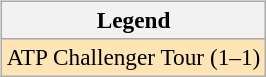<table>
<tr valign=top>
<td><br><table class=wikitable style=font-size:97%>
<tr>
<th>Legend</th>
</tr>
<tr bgcolor=moccasin>
<td>ATP Challenger Tour (1–1)</td>
</tr>
</table>
</td>
<td></td>
</tr>
</table>
